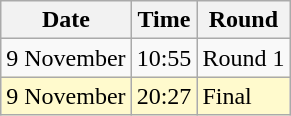<table class="wikitable">
<tr>
<th>Date</th>
<th>Time</th>
<th>Round</th>
</tr>
<tr>
<td>9 November</td>
<td>10:55</td>
<td>Round 1</td>
</tr>
<tr bgcolor="lemonchiffon">
<td>9 November</td>
<td>20:27</td>
<td>Final</td>
</tr>
</table>
